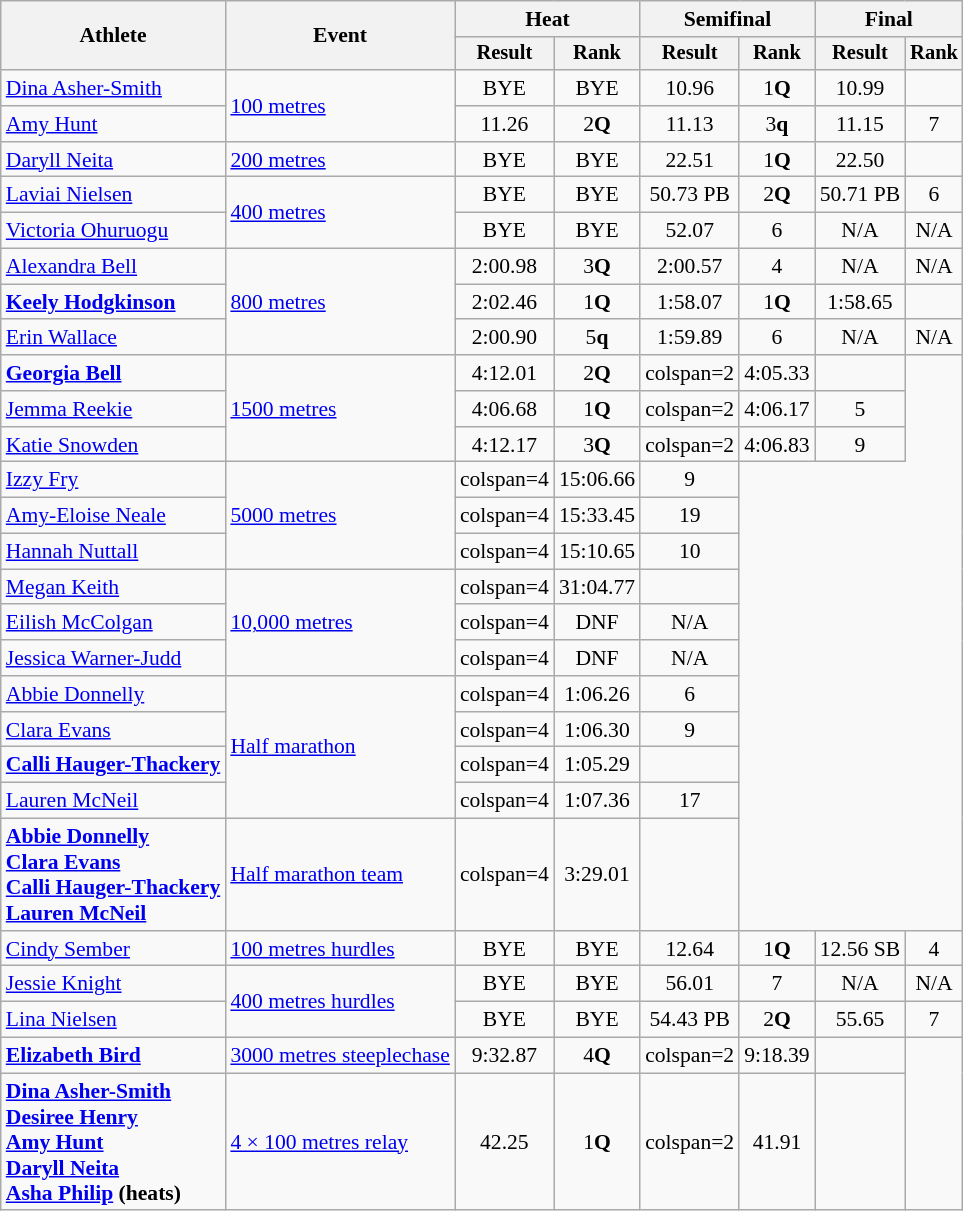<table class=wikitable style=font-size:90%>
<tr>
<th rowspan=2>Athlete</th>
<th rowspan=2>Event</th>
<th colspan=2>Heat</th>
<th colspan=2>Semifinal</th>
<th colspan=2>Final</th>
</tr>
<tr style=font-size:95%>
<th>Result</th>
<th>Rank</th>
<th>Result</th>
<th>Rank</th>
<th>Result</th>
<th>Rank</th>
</tr>
<tr align=center>
<td align=left><a href='#'>Dina Asher-Smith</a></td>
<td rowspan="2" align="left"><a href='#'>100 metres</a></td>
<td>BYE</td>
<td>BYE</td>
<td>10.96</td>
<td>1<strong>Q</strong></td>
<td>10.99</td>
<td></td>
</tr>
<tr align=center>
<td align=left><a href='#'>Amy Hunt</a></td>
<td>11.26</td>
<td>2<strong>Q</strong></td>
<td>11.13</td>
<td>3<strong>q</strong></td>
<td>11.15</td>
<td>7</td>
</tr>
<tr align=center>
<td align=left><a href='#'>Daryll Neita</a></td>
<td align=left><a href='#'>200 metres</a></td>
<td>BYE</td>
<td>BYE</td>
<td>22.51</td>
<td>1<strong>Q</strong></td>
<td>22.50</td>
<td></td>
</tr>
<tr align=center>
<td align=left><a href='#'>Laviai Nielsen</a></td>
<td align=left rowspan=2><a href='#'>400 metres</a></td>
<td>BYE</td>
<td>BYE</td>
<td>50.73 PB</td>
<td>2<strong>Q</strong></td>
<td>50.71 PB</td>
<td>6</td>
</tr>
<tr align=center>
<td align=left><a href='#'>Victoria Ohuruogu</a></td>
<td>BYE</td>
<td>BYE</td>
<td>52.07</td>
<td>6</td>
<td>N/A</td>
<td>N/A</td>
</tr>
<tr align=center>
<td align=left><a href='#'>Alexandra Bell</a></td>
<td align=left rowspan=3><a href='#'>800 metres</a></td>
<td>2:00.98</td>
<td>3<strong>Q</strong></td>
<td>2:00.57</td>
<td>4</td>
<td>N/A</td>
<td>N/A</td>
</tr>
<tr align=center>
<td align=left><strong><a href='#'>Keely Hodgkinson</a></strong></td>
<td>2:02.46</td>
<td>1<strong>Q</strong></td>
<td>1:58.07</td>
<td>1<strong>Q</strong></td>
<td>1:58.65</td>
<td></td>
</tr>
<tr align=center>
<td align=left><a href='#'>Erin Wallace</a></td>
<td>2:00.90</td>
<td>5<strong>q</strong></td>
<td>1:59.89</td>
<td>6</td>
<td>N/A</td>
<td>N/A</td>
</tr>
<tr align=center>
<td align=left><strong><a href='#'>Georgia Bell</a></strong></td>
<td align=left rowspan=3><a href='#'>1500 metres</a></td>
<td>4:12.01</td>
<td>2<strong>Q</strong></td>
<td>colspan=2</td>
<td>4:05.33</td>
<td></td>
</tr>
<tr align=center>
<td align=left><a href='#'>Jemma Reekie</a></td>
<td>4:06.68</td>
<td>1<strong>Q</strong></td>
<td>colspan=2</td>
<td>4:06.17</td>
<td>5</td>
</tr>
<tr align=center>
<td align=left><a href='#'>Katie Snowden</a></td>
<td>4:12.17</td>
<td>3<strong>Q</strong></td>
<td>colspan=2</td>
<td>4:06.83</td>
<td>9</td>
</tr>
<tr align=center>
<td align=left><a href='#'>Izzy Fry</a></td>
<td align=left rowspan=3><a href='#'>5000 metres</a></td>
<td>colspan=4</td>
<td>15:06.66</td>
<td>9</td>
</tr>
<tr align=center>
<td align=left><a href='#'>Amy-Eloise Neale</a></td>
<td>colspan=4</td>
<td>15:33.45</td>
<td>19</td>
</tr>
<tr align=center>
<td align=left><a href='#'>Hannah Nuttall</a></td>
<td>colspan=4</td>
<td>15:10.65</td>
<td>10</td>
</tr>
<tr align=center>
<td align=left><a href='#'>Megan Keith</a></td>
<td align=left rowspan=3><a href='#'>10,000 metres</a></td>
<td>colspan=4</td>
<td>31:04.77</td>
<td></td>
</tr>
<tr align=center>
<td align=left><a href='#'>Eilish McColgan</a></td>
<td>colspan=4</td>
<td>DNF</td>
<td>N/A</td>
</tr>
<tr align=center>
<td align=left><a href='#'>Jessica Warner-Judd</a></td>
<td>colspan=4</td>
<td>DNF</td>
<td>N/A</td>
</tr>
<tr align=center>
<td align=left><a href='#'>Abbie Donnelly</a></td>
<td align=left rowspan=4><a href='#'>Half marathon</a></td>
<td>colspan=4</td>
<td>1:06.26</td>
<td>6</td>
</tr>
<tr align=center>
<td align=left><a href='#'>Clara Evans</a></td>
<td>colspan=4</td>
<td>1:06.30</td>
<td>9</td>
</tr>
<tr align=center>
<td align=left><a href='#'><strong>Calli Hauger-Thackery</strong></a></td>
<td>colspan=4</td>
<td>1:05.29</td>
<td></td>
</tr>
<tr align=center>
<td align=left><a href='#'>Lauren McNeil</a></td>
<td>colspan=4</td>
<td>1:07.36</td>
<td>17</td>
</tr>
<tr align=center>
<td align=left><strong><a href='#'>Abbie Donnelly</a><br><a href='#'>Clara Evans</a><br><a href='#'>Calli Hauger-Thackery</a><br><a href='#'>Lauren McNeil</a></strong></td>
<td align=left><a href='#'>Half marathon team</a></td>
<td>colspan=4</td>
<td>3:29.01</td>
<td></td>
</tr>
<tr align=center>
<td align=left><a href='#'>Cindy Sember</a></td>
<td align=left><a href='#'>100 metres hurdles</a></td>
<td>BYE</td>
<td>BYE</td>
<td>12.64</td>
<td>1<strong>Q</strong></td>
<td>12.56 SB</td>
<td>4</td>
</tr>
<tr align=center>
<td align=left><a href='#'>Jessie Knight</a></td>
<td align=left rowspan=2><a href='#'>400 metres hurdles</a></td>
<td>BYE</td>
<td>BYE</td>
<td>56.01</td>
<td>7</td>
<td>N/A</td>
<td>N/A</td>
</tr>
<tr align=center>
<td align=left><a href='#'>Lina Nielsen</a></td>
<td>BYE</td>
<td>BYE</td>
<td>54.43 PB</td>
<td>2<strong>Q</strong></td>
<td>55.65</td>
<td>7</td>
</tr>
<tr align=center>
<td align=left><strong><a href='#'>Elizabeth Bird</a></strong></td>
<td align=left><a href='#'>3000 metres steeplechase</a></td>
<td>9:32.87</td>
<td>4<strong>Q</strong></td>
<td>colspan=2</td>
<td>9:18.39</td>
<td></td>
</tr>
<tr align=center>
<td align=left><strong><a href='#'>Dina Asher-Smith</a></strong><br><strong><a href='#'>Desiree Henry</a></strong><br><strong><a href='#'>Amy Hunt</a></strong><br><strong><a href='#'>Daryll Neita</a></strong><br><strong><a href='#'>Asha Philip</a> (heats)</strong></td>
<td align=left><a href='#'>4 × 100 metres relay</a></td>
<td>42.25</td>
<td>1<strong>Q</strong></td>
<td>colspan=2</td>
<td>41.91 </td>
<td></td>
</tr>
</table>
